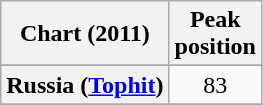<table class="wikitable plainrowheaders sortable" style="text-align:center">
<tr>
<th>Chart (2011)</th>
<th>Peak<br>position</th>
</tr>
<tr>
</tr>
<tr>
<th scope="row">Russia (<a href='#'>Tophit</a>)</th>
<td>83</td>
</tr>
<tr>
</tr>
</table>
